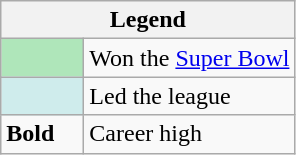<table class="wikitable mw-collapsible mw-collapsed">
<tr>
<th colspan="3">Legend</th>
</tr>
<tr>
<td style="background:#afe6ba; width:3em;"></td>
<td>Won the <a href='#'>Super Bowl</a></td>
</tr>
<tr>
<td style="background:#cfecec; width:3em;"></td>
<td>Led the league</td>
</tr>
<tr>
<td><strong>Bold</strong></td>
<td>Career high</td>
</tr>
</table>
